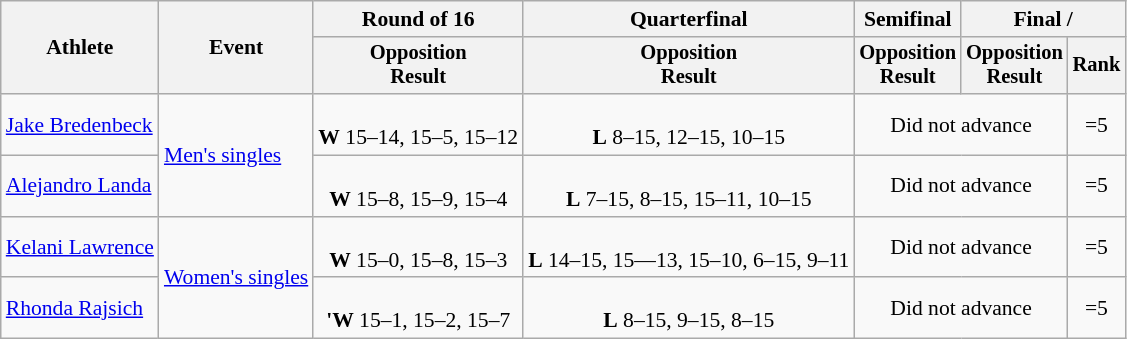<table class=wikitable style=font-size:90%;text-align:center>
<tr>
<th rowspan=2>Athlete</th>
<th rowspan=2>Event</th>
<th>Round of 16</th>
<th>Quarterfinal</th>
<th>Semifinal</th>
<th colspan=2>Final / </th>
</tr>
<tr style=font-size:95%>
<th>Opposition<br>Result</th>
<th>Opposition<br>Result</th>
<th>Opposition<br>Result</th>
<th>Opposition<br>Result</th>
<th>Rank</th>
</tr>
<tr>
<td align=left><a href='#'>Jake Bredenbeck</a></td>
<td align=left rowspan=2><a href='#'>Men's singles</a></td>
<td><br><strong>W</strong> 15–14, 15–5, 15–12</td>
<td><br><strong>L</strong> 8–15, 12–15, 10–15</td>
<td colspan=2>Did not advance</td>
<td>=5</td>
</tr>
<tr>
<td align=left><a href='#'>Alejandro Landa</a></td>
<td><br><strong>W</strong> 15–8, 15–9, 15–4</td>
<td><br><strong>L</strong> 7–15, 8–15, 15–11, 10–15</td>
<td colspan=2>Did not advance</td>
<td>=5</td>
</tr>
<tr>
<td align=left><a href='#'>Kelani Lawrence</a></td>
<td align=left rowspan=2><a href='#'>Women's singles</a></td>
<td><br><strong>W</strong> 15–0, 15–8, 15–3</td>
<td><br><strong>L</strong> 14–15, 15—13, 15–10, 6–15, 9–11</td>
<td colspan=2>Did not advance</td>
<td>=5</td>
</tr>
<tr>
<td align=left><a href='#'>Rhonda Rajsich</a></td>
<td><br><strong>'W</strong> 15–1, 15–2, 15–7</td>
<td><br><strong>L</strong> 8–15, 9–15, 8–15</td>
<td colspan=2>Did not advance</td>
<td>=5</td>
</tr>
</table>
